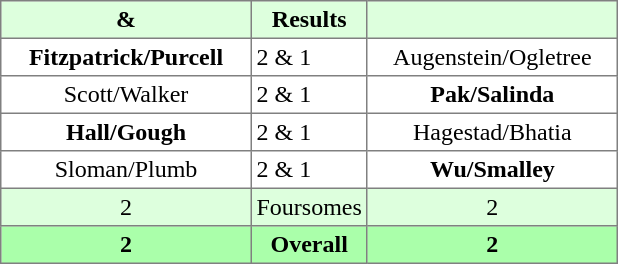<table border="1" cellpadding="3" style="border-collapse:collapse; text-align:center;">
<tr style="background:#ddffdd;">
<th width=160> & </th>
<th>Results</th>
<th width=160></th>
</tr>
<tr>
<td><strong>Fitzpatrick/Purcell</strong></td>
<td align=left> 2 & 1</td>
<td>Augenstein/Ogletree</td>
</tr>
<tr>
<td>Scott/Walker</td>
<td align=left> 2 & 1</td>
<td><strong>Pak/Salinda</strong></td>
</tr>
<tr>
<td><strong>Hall/Gough</strong></td>
<td align=left> 2 & 1</td>
<td>Hagestad/Bhatia</td>
</tr>
<tr>
<td>Sloman/Plumb</td>
<td align=left> 2 & 1</td>
<td><strong>Wu/Smalley</strong></td>
</tr>
<tr style="background:#ddffdd;">
<td>2</td>
<td>Foursomes</td>
<td>2</td>
</tr>
<tr style="background:#aaffaa;">
<th>2</th>
<th>Overall</th>
<th>2</th>
</tr>
</table>
